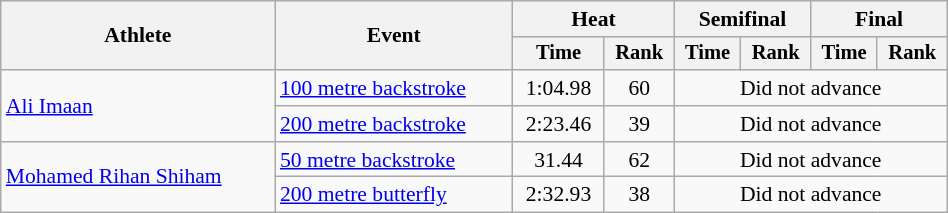<table class="wikitable" style="text-align:center; font-size:90%; width:50%;">
<tr>
<th rowspan="2">Athlete</th>
<th rowspan="2">Event</th>
<th colspan="2">Heat</th>
<th colspan="2">Semifinal</th>
<th colspan="2">Final</th>
</tr>
<tr style="font-size:95%">
<th>Time</th>
<th>Rank</th>
<th>Time</th>
<th>Rank</th>
<th>Time</th>
<th>Rank</th>
</tr>
<tr>
<td align=left rowspan=2><a href='#'>Ali Imaan</a></td>
<td align=left><a href='#'>100 metre backstroke</a></td>
<td>1:04.98</td>
<td>60</td>
<td colspan=4>Did not advance</td>
</tr>
<tr>
<td align=left><a href='#'>200 metre backstroke</a></td>
<td>2:23.46</td>
<td>39</td>
<td colspan=4>Did not advance</td>
</tr>
<tr>
<td align=left rowspan=2><a href='#'>Mohamed Rihan Shiham</a></td>
<td align=left><a href='#'>50 metre backstroke</a></td>
<td>31.44</td>
<td>62</td>
<td colspan=4>Did not advance</td>
</tr>
<tr>
<td align=left><a href='#'>200 metre butterfly</a></td>
<td>2:32.93</td>
<td>38</td>
<td colspan=4>Did not advance</td>
</tr>
</table>
